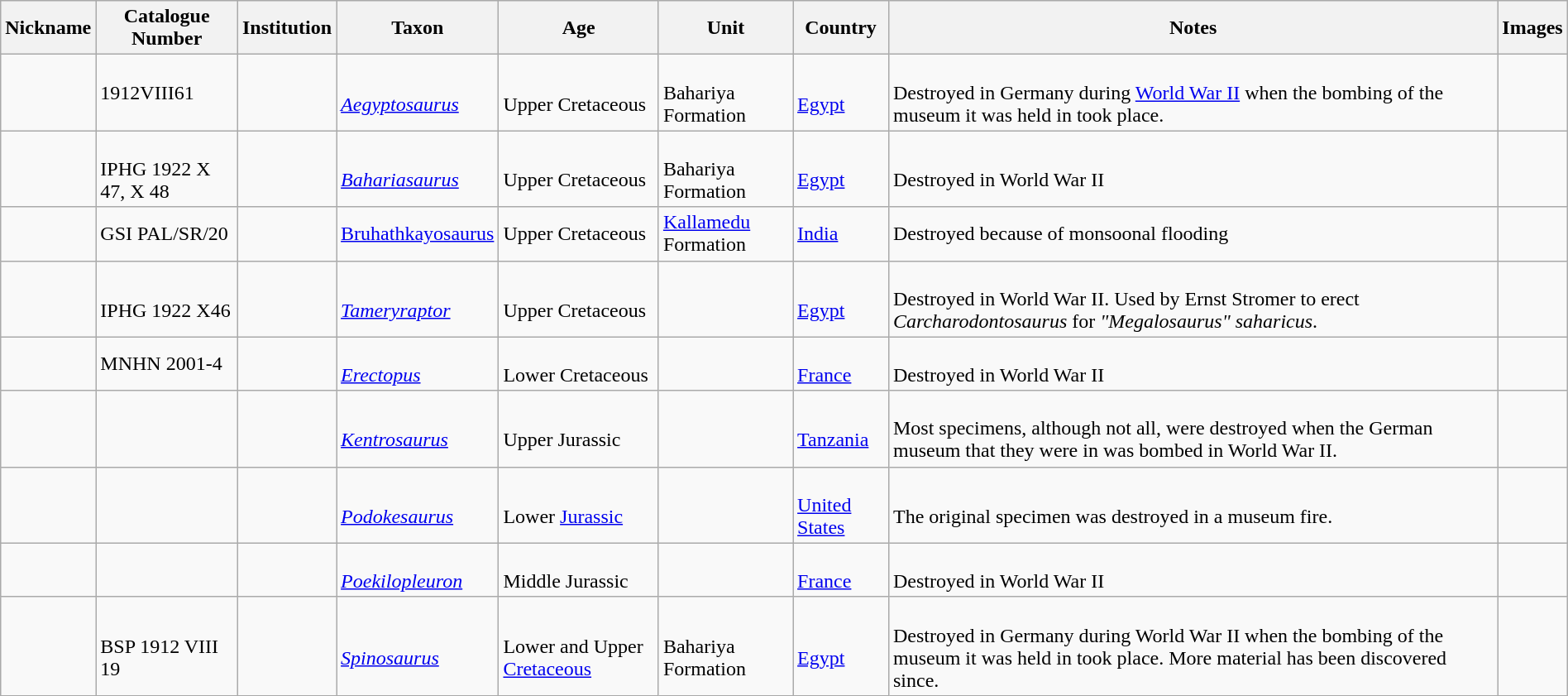<table class="wikitable sortable" align="center" width="100%">
<tr>
<th>Nickname</th>
<th>Catalogue Number</th>
<th>Institution</th>
<th>Taxon</th>
<th>Age</th>
<th>Unit</th>
<th>Country</th>
<th>Notes</th>
<th>Images</th>
</tr>
<tr>
<td></td>
<td>1912VIII61</td>
<td></td>
<td><br><em><a href='#'>Aegyptosaurus</a></em></td>
<td><br>Upper Cretaceous</td>
<td><br>Bahariya Formation</td>
<td><br><a href='#'>Egypt</a></td>
<td><br>Destroyed in Germany during <a href='#'>World War II</a> when the bombing of the museum it was held in took place.</td>
<td></td>
</tr>
<tr>
<td></td>
<td><br>IPHG 1922 X 47, X 48</td>
<td></td>
<td><br><em><a href='#'>Bahariasaurus</a></em></td>
<td><br>Upper Cretaceous</td>
<td><br>Bahariya Formation</td>
<td><br><a href='#'>Egypt</a></td>
<td><br>Destroyed in World War II</td>
<td><br></td>
</tr>
<tr>
<td></td>
<td>GSI PAL/SR/20</td>
<td></td>
<td><a href='#'>Bruhathkayosaurus</a></td>
<td>Upper Cretaceous</td>
<td><a href='#'>Kallamedu</a> Formation</td>
<td><a href='#'>India</a></td>
<td>Destroyed because of monsoonal flooding</td>
<td></td>
</tr>
<tr>
<td></td>
<td><br>IPHG 1922 X46</td>
<td></td>
<td><br><em><a href='#'>Tameryraptor</a></em></td>
<td><br>Upper Cretaceous</td>
<td></td>
<td><br><a href='#'>Egypt</a></td>
<td><br>Destroyed in World War II. Used by Ernst Stromer to erect <em>Carcharodontosaurus</em> for <em>"Megalosaurus" saharicus</em>.</td>
<td><br></td>
</tr>
<tr>
<td></td>
<td>MNHN 2001-4</td>
<td></td>
<td><br><em><a href='#'>Erectopus</a></em></td>
<td><br>Lower Cretaceous</td>
<td></td>
<td><br><a href='#'>France</a></td>
<td><br>Destroyed in World War II</td>
<td><br></td>
</tr>
<tr>
<td></td>
<td></td>
<td></td>
<td><br><em><a href='#'>Kentrosaurus</a></em></td>
<td><br>Upper Jurassic</td>
<td></td>
<td><br><a href='#'>Tanzania</a></td>
<td><br>Most specimens, although not all, were destroyed when the German museum that they were in was bombed in World War II.</td>
<td><br></td>
</tr>
<tr>
<td></td>
<td></td>
<td></td>
<td><br><em><a href='#'>Podokesaurus</a></em></td>
<td><br>Lower <a href='#'>Jurassic</a></td>
<td></td>
<td><br><a href='#'>United States</a></td>
<td><br>The original specimen was destroyed in a museum fire.</td>
<td><br></td>
</tr>
<tr>
<td></td>
<td></td>
<td></td>
<td><br><em><a href='#'>Poekilopleuron</a></em></td>
<td><br>Middle Jurassic</td>
<td></td>
<td><br><a href='#'>France</a></td>
<td><br>Destroyed in World War II</td>
<td><br></td>
</tr>
<tr>
<td></td>
<td><br>BSP 1912 VIII 19</td>
<td></td>
<td><br><em><a href='#'>Spinosaurus</a></em></td>
<td><br>Lower and Upper <a href='#'>Cretaceous</a></td>
<td><br>Bahariya Formation</td>
<td><br><a href='#'>Egypt</a></td>
<td><br>Destroyed in Germany during World War II when the bombing of the museum it was held in took place. More material has been discovered since.</td>
<td><br></td>
</tr>
</table>
